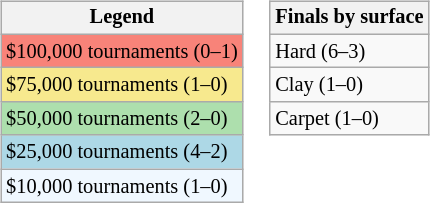<table>
<tr valign=top>
<td><br><table class=wikitable style="font-size:85%">
<tr>
<th>Legend</th>
</tr>
<tr bgcolor=#F88379>
<td>$100,000 tournaments (0–1)</td>
</tr>
<tr bgcolor=#F7E98E>
<td>$75,000 tournaments (1–0)</td>
</tr>
<tr bgcolor=#ADDFAD>
<td>$50,000 tournaments (2–0)</td>
</tr>
<tr bgcolor=lightblue>
<td>$25,000 tournaments (4–2)</td>
</tr>
<tr bgcolor=#f0f8ff>
<td>$10,000 tournaments (1–0)</td>
</tr>
</table>
</td>
<td><br><table class=wikitable style=font-size:85%>
<tr>
<th>Finals by surface</th>
</tr>
<tr>
<td>Hard (6–3)</td>
</tr>
<tr>
<td>Clay (1–0)</td>
</tr>
<tr>
<td>Carpet (1–0)</td>
</tr>
</table>
</td>
</tr>
</table>
